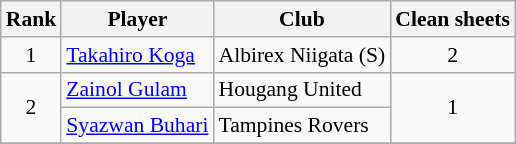<table class="wikitable plainrowheaders sortable" style="font-size:90%">
<tr>
<th>Rank</th>
<th>Player</th>
<th>Club</th>
<th>Clean sheets</th>
</tr>
<tr>
<td align="center" rowspan="1">1</td>
<td> <a href='#'>Takahiro Koga</a></td>
<td>Albirex Niigata (S)</td>
<td align="center" rowspan="1">2</td>
</tr>
<tr>
<td align="center" rowspan="2">2</td>
<td> <a href='#'>Zainol Gulam</a></td>
<td>Hougang United</td>
<td align="center" rowspan="2">1</td>
</tr>
<tr>
<td> <a href='#'>Syazwan Buhari</a></td>
<td>Tampines Rovers</td>
</tr>
<tr>
</tr>
</table>
